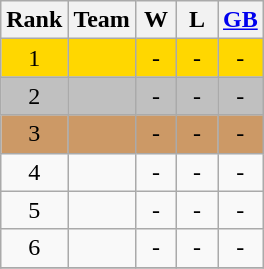<table class="wikitable" align="center"|>
<tr>
<th>Rank</th>
<th>Team</th>
<th width=20px>W</th>
<th width=20px>L</th>
<th width=20px><a href='#'>GB</a></th>
</tr>
<tr align="center" bgcolor=gold>
<td>1</td>
<td align="left"></td>
<td>-</td>
<td>-</td>
<td>-</td>
</tr>
<tr align="center" bgcolor=silver>
<td>2</td>
<td align="left"></td>
<td>-</td>
<td>-</td>
<td>-</td>
</tr>
<tr align="center" bgcolor=CC9966>
<td>3</td>
<td align="left"></td>
<td>-</td>
<td>-</td>
<td>-</td>
</tr>
<tr align="center">
<td>4</td>
<td align="left"></td>
<td>-</td>
<td>-</td>
<td>-</td>
</tr>
<tr align="center">
<td>5</td>
<td align="left"></td>
<td>-</td>
<td>-</td>
<td>-</td>
</tr>
<tr align="center">
<td>6</td>
<td align="left"></td>
<td>-</td>
<td>-</td>
<td>-</td>
</tr>
<tr>
</tr>
</table>
